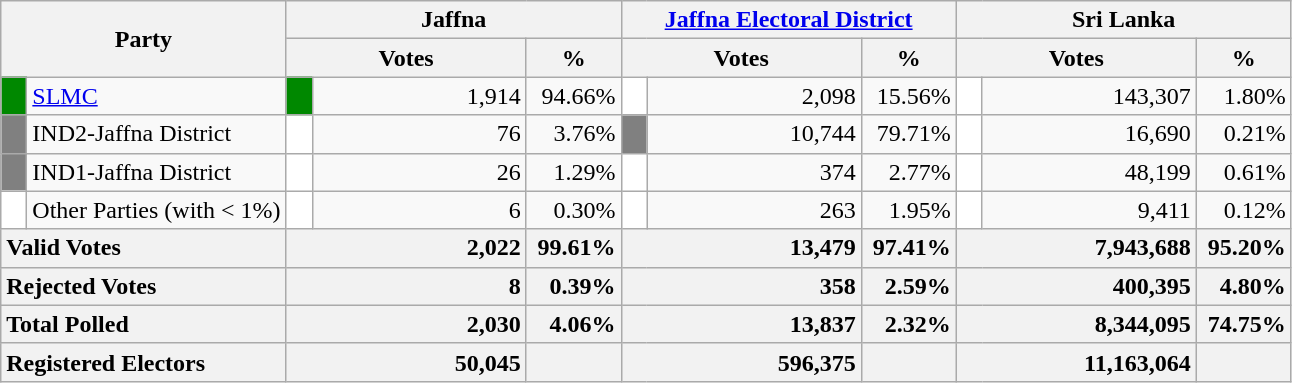<table class="wikitable">
<tr>
<th colspan="2" width="144px"rowspan="2">Party</th>
<th colspan="3" width="216px">Jaffna</th>
<th colspan="3" width="216px"><a href='#'>Jaffna Electoral District</a></th>
<th colspan="3" width="216px">Sri Lanka</th>
</tr>
<tr>
<th colspan="2" width="144px">Votes</th>
<th>%</th>
<th colspan="2" width="144px">Votes</th>
<th>%</th>
<th colspan="2" width="144px">Votes</th>
<th>%</th>
</tr>
<tr>
<td style="background-color:#008800;" width="10px"></td>
<td style="text-align:left;"><a href='#'>SLMC</a></td>
<td style="background-color:#008800;" width="10px"></td>
<td style="text-align:right;">1,914</td>
<td style="text-align:right;">94.66%</td>
<td style="background-color:white;" width="10px"></td>
<td style="text-align:right;">2,098</td>
<td style="text-align:right;">15.56%</td>
<td style="background-color:white;" width="10px"></td>
<td style="text-align:right;">143,307</td>
<td style="text-align:right;">1.80%</td>
</tr>
<tr>
<td style="background-color:grey;" width="10px"></td>
<td style="text-align:left;">IND2-Jaffna District</td>
<td style="background-color:white;" width="10px"></td>
<td style="text-align:right;">76</td>
<td style="text-align:right;">3.76%</td>
<td style="background-color:grey;" width="10px"></td>
<td style="text-align:right;">10,744</td>
<td style="text-align:right;">79.71%</td>
<td style="background-color:white;" width="10px"></td>
<td style="text-align:right;">16,690</td>
<td style="text-align:right;">0.21%</td>
</tr>
<tr>
<td style="background-color:grey;" width="10px"></td>
<td style="text-align:left;">IND1-Jaffna District</td>
<td style="background-color:white;" width="10px"></td>
<td style="text-align:right;">26</td>
<td style="text-align:right;">1.29%</td>
<td style="background-color:white;" width="10px"></td>
<td style="text-align:right;">374</td>
<td style="text-align:right;">2.77%</td>
<td style="background-color:white;" width="10px"></td>
<td style="text-align:right;">48,199</td>
<td style="text-align:right;">0.61%</td>
</tr>
<tr>
<td style="background-color:white;" width="10px"></td>
<td style="text-align:left;">Other Parties (with < 1%)</td>
<td style="background-color:white;" width="10px"></td>
<td style="text-align:right;">6</td>
<td style="text-align:right;">0.30%</td>
<td style="background-color:white;" width="10px"></td>
<td style="text-align:right;">263</td>
<td style="text-align:right;">1.95%</td>
<td style="background-color:white;" width="10px"></td>
<td style="text-align:right;">9,411</td>
<td style="text-align:right;">0.12%</td>
</tr>
<tr>
<th colspan="2" width="144px"style="text-align:left;">Valid Votes</th>
<th style="text-align:right;"colspan="2" width="144px">2,022</th>
<th style="text-align:right;">99.61%</th>
<th style="text-align:right;"colspan="2" width="144px">13,479</th>
<th style="text-align:right;">97.41%</th>
<th style="text-align:right;"colspan="2" width="144px">7,943,688</th>
<th style="text-align:right;">95.20%</th>
</tr>
<tr>
<th colspan="2" width="144px"style="text-align:left;">Rejected Votes</th>
<th style="text-align:right;"colspan="2" width="144px">8</th>
<th style="text-align:right;">0.39%</th>
<th style="text-align:right;"colspan="2" width="144px">358</th>
<th style="text-align:right;">2.59%</th>
<th style="text-align:right;"colspan="2" width="144px">400,395</th>
<th style="text-align:right;">4.80%</th>
</tr>
<tr>
<th colspan="2" width="144px"style="text-align:left;">Total Polled</th>
<th style="text-align:right;"colspan="2" width="144px">2,030</th>
<th style="text-align:right;">4.06%</th>
<th style="text-align:right;"colspan="2" width="144px">13,837</th>
<th style="text-align:right;">2.32%</th>
<th style="text-align:right;"colspan="2" width="144px">8,344,095</th>
<th style="text-align:right;">74.75%</th>
</tr>
<tr>
<th colspan="2" width="144px"style="text-align:left;">Registered Electors</th>
<th style="text-align:right;"colspan="2" width="144px">50,045</th>
<th></th>
<th style="text-align:right;"colspan="2" width="144px">596,375</th>
<th></th>
<th style="text-align:right;"colspan="2" width="144px">11,163,064</th>
<th></th>
</tr>
</table>
